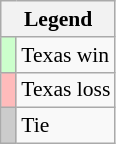<table class="wikitable" style="font-size:90%">
<tr>
<th colspan="2">Legend</th>
</tr>
<tr>
<td bgcolor="#ccffcc"> </td>
<td>Texas win</td>
</tr>
<tr>
<td bgcolor="#ffbbbb"> </td>
<td>Texas loss</td>
</tr>
<tr>
<td bgcolor="#cccccc"> </td>
<td>Tie</td>
</tr>
</table>
